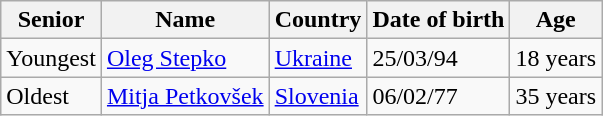<table class="wikitable">
<tr>
<th>Senior</th>
<th>Name</th>
<th>Country</th>
<th>Date of birth</th>
<th>Age</th>
</tr>
<tr>
<td>Youngest</td>
<td><a href='#'>Oleg Stepko</a></td>
<td>  <a href='#'>Ukraine</a></td>
<td>25/03/94</td>
<td>18 years</td>
</tr>
<tr>
<td>Oldest</td>
<td><a href='#'>Mitja Petkovšek</a></td>
<td> <a href='#'>Slovenia</a></td>
<td>06/02/77</td>
<td>35 years</td>
</tr>
</table>
